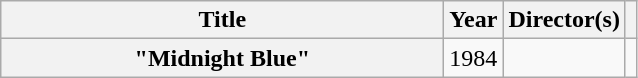<table class="wikitable plainrowheaders" style="text-align:center;" border="1">
<tr>
<th scope="col" style="width:18em;">Title</th>
<th scope="col">Year</th>
<th scope="col">Director(s)</th>
<th></th>
</tr>
<tr>
<th scope="row">"Midnight Blue"</th>
<td>1984</td>
<td></td>
<td></td>
</tr>
</table>
